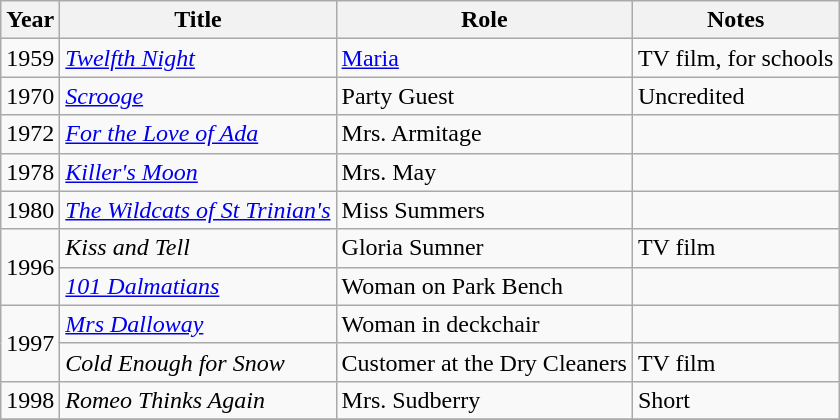<table class="wikitable sortable">
<tr>
<th>Year</th>
<th>Title</th>
<th>Role</th>
<th>Notes</th>
</tr>
<tr>
<td>1959</td>
<td><em><a href='#'>Twelfth Night</a></em></td>
<td><a href='#'>Maria</a></td>
<td>TV film, for schools</td>
</tr>
<tr>
<td>1970</td>
<td><em><a href='#'>Scrooge</a></em></td>
<td>Party Guest</td>
<td>Uncredited</td>
</tr>
<tr>
<td>1972</td>
<td><em><a href='#'>For the Love of Ada</a></em></td>
<td>Mrs. Armitage</td>
<td></td>
</tr>
<tr>
<td>1978</td>
<td><em><a href='#'>Killer's Moon</a></em></td>
<td>Mrs. May</td>
<td></td>
</tr>
<tr>
<td>1980</td>
<td><em><a href='#'>The Wildcats of St Trinian's</a></em></td>
<td>Miss Summers</td>
<td></td>
</tr>
<tr>
<td rowspan="2">1996</td>
<td><em>Kiss and Tell</em></td>
<td>Gloria Sumner</td>
<td>TV film</td>
</tr>
<tr>
<td><em><a href='#'>101 Dalmatians</a></em></td>
<td>Woman on Park Bench</td>
<td></td>
</tr>
<tr>
<td rowspan="2">1997</td>
<td><em><a href='#'>Mrs Dalloway</a></em></td>
<td>Woman in deckchair</td>
<td></td>
</tr>
<tr>
<td><em>Cold Enough for Snow</em></td>
<td>Customer at the Dry Cleaners</td>
<td>TV film</td>
</tr>
<tr>
<td>1998</td>
<td><em>Romeo Thinks Again</em></td>
<td>Mrs. Sudberry</td>
<td>Short</td>
</tr>
<tr>
</tr>
</table>
